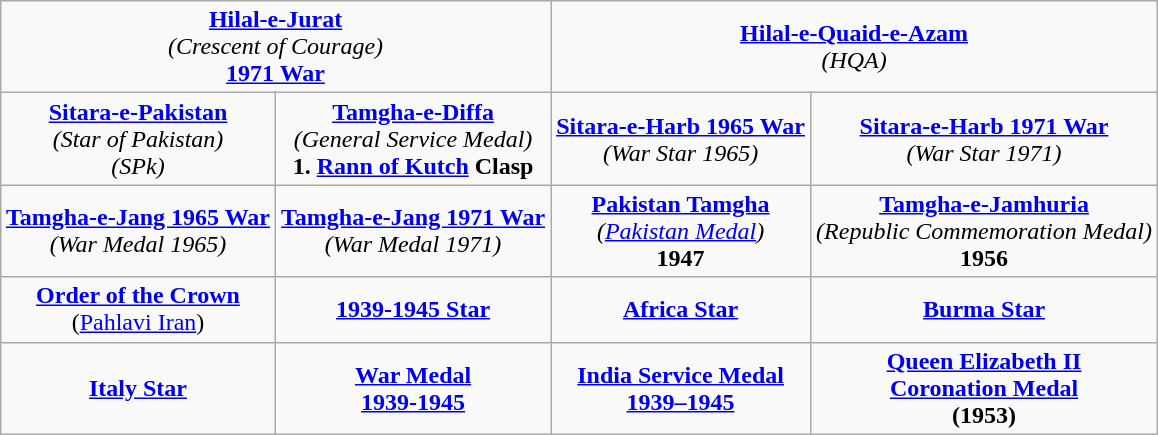<table class="wikitable" style="margin:1em auto; text-align:center;">
<tr>
<td colspan="2"><strong><a href='#'>Hilal-e-Jurat</a></strong><br><em>(Crescent of Courage)</em><br><strong><a href='#'>1971 War</a></strong></td>
<td colspan="2"><strong><a href='#'>Hilal-e-Quaid-e-Azam</a></strong><br><em>(HQA)</em></td>
</tr>
<tr>
<td><strong><a href='#'>Sitara-e-Pakistan</a></strong><br><em>(Star of Pakistan)</em><br><em>(SPk)</em></td>
<td><strong><a href='#'>Tamgha-e-Diffa</a></strong><br><em>(General Service Medal)</em><br><strong>1. <a href='#'>Rann of Kutch</a> Clasp</strong></td>
<td><strong><a href='#'>Sitara-e-Harb 1965 War</a></strong><br><em>(War Star 1965)</em></td>
<td><strong><a href='#'>Sitara-e-Harb 1971 War</a></strong><br><em>(War Star 1971)</em></td>
</tr>
<tr>
<td><strong><a href='#'>Tamgha-e-Jang 1965 War</a></strong><br><em>(War Medal 1965)</em></td>
<td><strong><a href='#'>Tamgha-e-Jang 1971 War</a></strong><br><em>(War Medal 1971)</em></td>
<td><strong><a href='#'>Pakistan Tamgha</a></strong><br><em>(<a href='#'>Pakistan Medal</a>)</em><br><strong>1947</strong></td>
<td><strong><a href='#'>Tamgha-e-Jamhuria</a></strong><br><em>(Republic Commemoration Medal)</em><br><strong>1956</strong></td>
</tr>
<tr>
<td><a href='#'><strong>Order of the Crown</strong></a><br>(<a href='#'>Pahlavi Iran</a>)</td>
<td><strong><a href='#'>1939-1945 Star</a></strong></td>
<td><strong><a href='#'>Africa Star</a></strong></td>
<td><strong><a href='#'>Burma Star</a></strong></td>
</tr>
<tr>
<td><strong><a href='#'>Italy Star</a></strong></td>
<td><strong><a href='#'>War Medal</a></strong><br><strong><a href='#'>1939-1945</a></strong></td>
<td><strong><a href='#'>India Service Medal</a></strong><br><a href='#'><strong>1939–1945</strong></a></td>
<td><strong><a href='#'>Queen Elizabeth II</a></strong><br><strong><a href='#'>Coronation Medal</a></strong><br><strong>(1953)</strong></td>
</tr>
</table>
